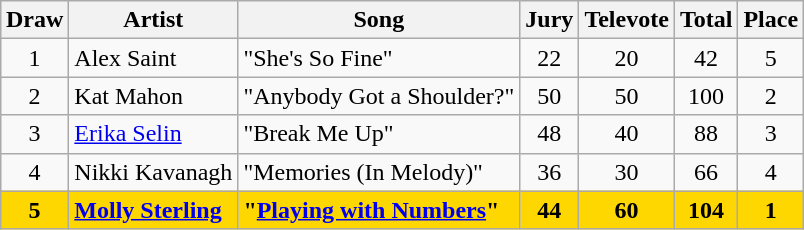<table class="sortable wikitable" style="text-align:center; margin: 1em auto 1em auto">
<tr>
<th>Draw</th>
<th>Artist</th>
<th>Song</th>
<th>Jury</th>
<th>Televote</th>
<th>Total</th>
<th>Place</th>
</tr>
<tr>
<td>1</td>
<td align="left">Alex Saint</td>
<td align="left">"She's So Fine"</td>
<td>22</td>
<td>20</td>
<td>42</td>
<td>5</td>
</tr>
<tr>
<td>2</td>
<td align="left">Kat Mahon</td>
<td align="left">"Anybody Got a Shoulder?"</td>
<td>50</td>
<td>50</td>
<td>100</td>
<td>2</td>
</tr>
<tr>
<td>3</td>
<td align="left"><a href='#'>Erika Selin</a></td>
<td align="left">"Break Me Up"</td>
<td>48</td>
<td>40</td>
<td>88</td>
<td>3</td>
</tr>
<tr>
<td>4</td>
<td align="left">Nikki Kavanagh</td>
<td align="left">"Memories (In Melody)"</td>
<td>36</td>
<td>30</td>
<td>66</td>
<td>4</td>
</tr>
<tr style="font-weight:bold; background:gold;">
<td>5</td>
<td align="left"><a href='#'>Molly Sterling</a></td>
<td align="left">"<a href='#'>Playing with Numbers</a>"</td>
<td>44</td>
<td>60</td>
<td>104</td>
<td>1</td>
</tr>
</table>
